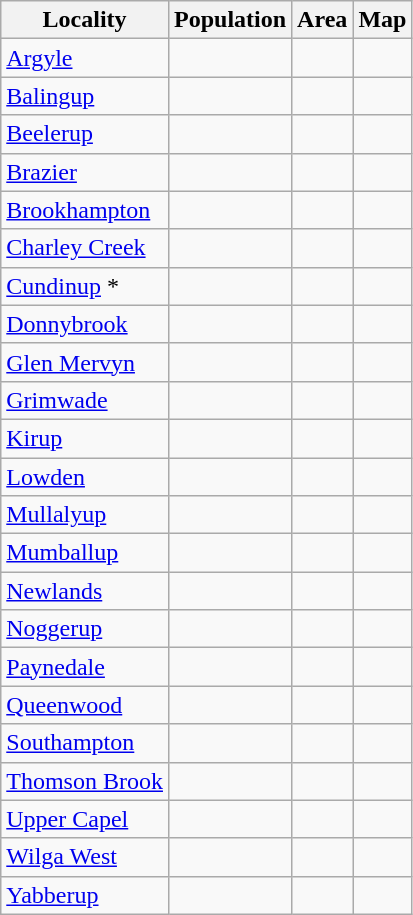<table class="wikitable sortable">
<tr>
<th>Locality</th>
<th data-sort-type=number>Population</th>
<th data-sort-type=number>Area</th>
<th>Map</th>
</tr>
<tr>
<td><a href='#'>Argyle</a></td>
<td></td>
<td></td>
<td></td>
</tr>
<tr>
<td><a href='#'>Balingup</a></td>
<td></td>
<td></td>
<td></td>
</tr>
<tr>
<td><a href='#'>Beelerup</a></td>
<td></td>
<td></td>
<td></td>
</tr>
<tr>
<td><a href='#'>Brazier</a></td>
<td></td>
<td></td>
<td></td>
</tr>
<tr>
<td><a href='#'>Brookhampton</a></td>
<td></td>
<td></td>
<td></td>
</tr>
<tr>
<td><a href='#'>Charley Creek</a></td>
<td></td>
<td></td>
<td></td>
</tr>
<tr>
<td><a href='#'>Cundinup</a> *</td>
<td></td>
<td></td>
<td></td>
</tr>
<tr>
<td><a href='#'>Donnybrook</a></td>
<td></td>
<td></td>
<td></td>
</tr>
<tr>
<td><a href='#'>Glen Mervyn</a></td>
<td></td>
<td></td>
<td></td>
</tr>
<tr>
<td><a href='#'>Grimwade</a></td>
<td></td>
<td></td>
<td></td>
</tr>
<tr>
<td><a href='#'>Kirup</a></td>
<td></td>
<td></td>
<td></td>
</tr>
<tr>
<td><a href='#'>Lowden</a></td>
<td></td>
<td></td>
<td></td>
</tr>
<tr>
<td><a href='#'>Mullalyup</a></td>
<td></td>
<td></td>
<td></td>
</tr>
<tr>
<td><a href='#'>Mumballup</a></td>
<td></td>
<td></td>
<td></td>
</tr>
<tr>
<td><a href='#'>Newlands</a></td>
<td></td>
<td></td>
<td></td>
</tr>
<tr>
<td><a href='#'>Noggerup</a></td>
<td></td>
<td></td>
<td></td>
</tr>
<tr>
<td><a href='#'>Paynedale</a></td>
<td></td>
<td></td>
<td></td>
</tr>
<tr>
<td><a href='#'>Queenwood</a></td>
<td></td>
<td></td>
<td></td>
</tr>
<tr>
<td><a href='#'>Southampton</a></td>
<td></td>
<td></td>
<td></td>
</tr>
<tr>
<td><a href='#'>Thomson Brook</a></td>
<td></td>
<td></td>
<td></td>
</tr>
<tr>
<td><a href='#'>Upper Capel</a></td>
<td></td>
<td></td>
<td></td>
</tr>
<tr>
<td><a href='#'>Wilga West</a></td>
<td></td>
<td></td>
<td></td>
</tr>
<tr>
<td><a href='#'>Yabberup</a></td>
<td></td>
<td></td>
<td></td>
</tr>
</table>
